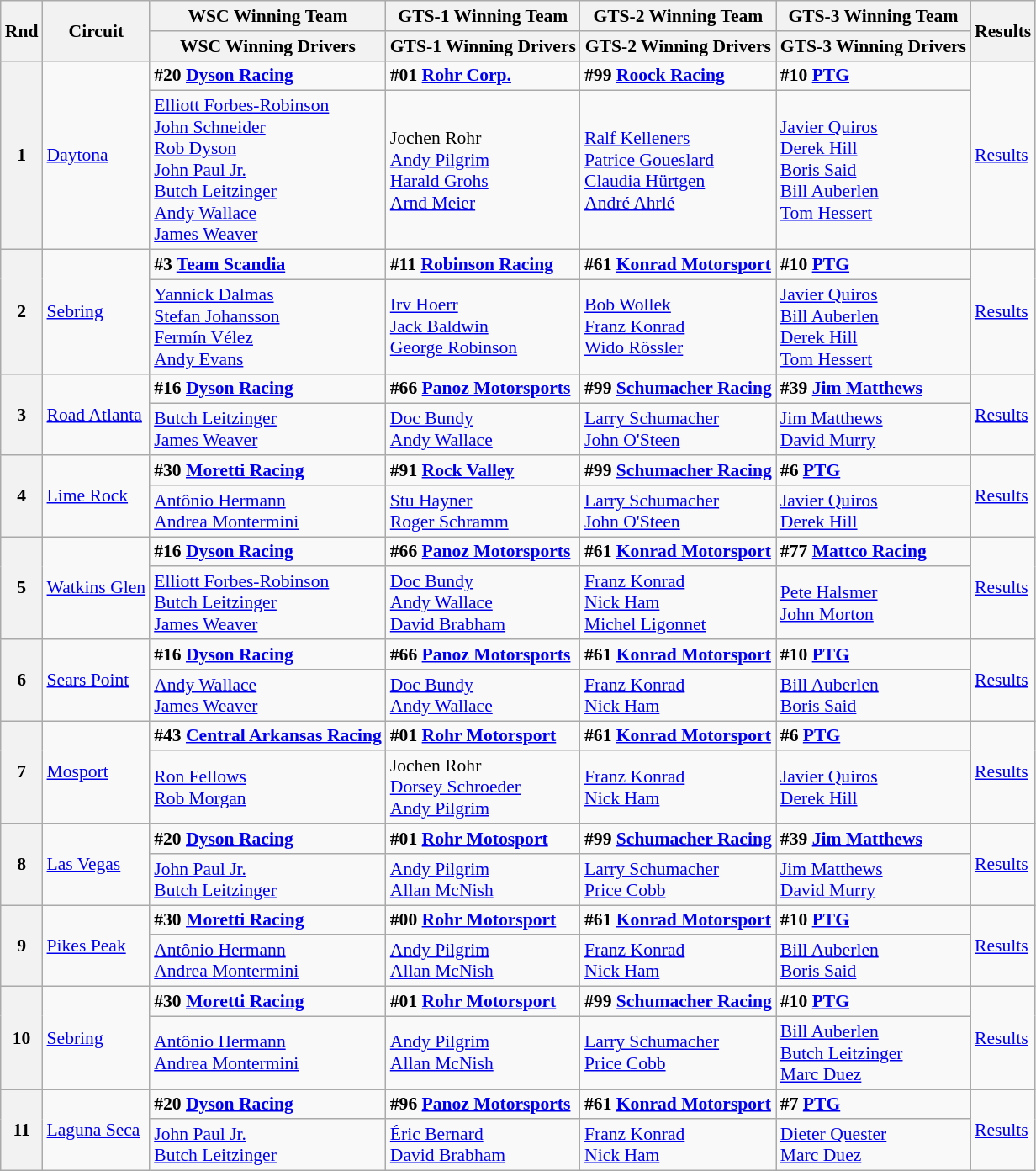<table class="wikitable" style="font-size: 90%;">
<tr>
<th rowspan=2>Rnd</th>
<th rowspan=2>Circuit</th>
<th>WSC Winning Team</th>
<th>GTS-1 Winning Team</th>
<th>GTS-2 Winning Team</th>
<th>GTS-3 Winning Team</th>
<th rowspan=2>Results</th>
</tr>
<tr>
<th>WSC Winning Drivers</th>
<th>GTS-1 Winning Drivers</th>
<th>GTS-2 Winning Drivers</th>
<th>GTS-3 Winning Drivers</th>
</tr>
<tr>
<th rowspan=2>1</th>
<td rowspan=2><a href='#'>Daytona</a></td>
<td><strong> #20 <a href='#'>Dyson Racing</a></strong></td>
<td><strong> #01 <a href='#'>Rohr Corp.</a></strong></td>
<td><strong> #99 <a href='#'>Roock Racing</a></strong></td>
<td><strong> #10 <a href='#'>PTG</a></strong></td>
<td rowspan=2><a href='#'>Results</a></td>
</tr>
<tr>
<td> <a href='#'>Elliott Forbes-Robinson</a><br> <a href='#'>John Schneider</a><br> <a href='#'>Rob Dyson</a><br> <a href='#'>John Paul Jr.</a><br> <a href='#'>Butch Leitzinger</a><br> <a href='#'>Andy Wallace</a><br> <a href='#'>James Weaver</a></td>
<td> Jochen Rohr<br> <a href='#'>Andy Pilgrim</a><br> <a href='#'>Harald Grohs</a><br> <a href='#'>Arnd Meier</a></td>
<td> <a href='#'>Ralf Kelleners</a><br> <a href='#'>Patrice Goueslard</a><br> <a href='#'>Claudia Hürtgen</a><br> <a href='#'>André Ahrlé</a></td>
<td> <a href='#'>Javier Quiros</a><br> <a href='#'>Derek Hill</a><br> <a href='#'>Boris Said</a><br> <a href='#'>Bill Auberlen</a><br> <a href='#'>Tom Hessert</a></td>
</tr>
<tr>
<th rowspan=2>2</th>
<td rowspan=2><a href='#'>Sebring</a></td>
<td><strong> #3 <a href='#'>Team Scandia</a></strong></td>
<td><strong> #11 <a href='#'>Robinson Racing</a></strong></td>
<td><strong> #61 <a href='#'>Konrad Motorsport</a></strong></td>
<td><strong> #10 <a href='#'>PTG</a></strong></td>
<td rowspan=2><a href='#'>Results</a></td>
</tr>
<tr>
<td> <a href='#'>Yannick Dalmas</a><br> <a href='#'>Stefan Johansson</a><br> <a href='#'>Fermín Vélez</a><br> <a href='#'>Andy Evans</a></td>
<td> <a href='#'>Irv Hoerr</a><br> <a href='#'>Jack Baldwin</a><br> <a href='#'>George Robinson</a></td>
<td> <a href='#'>Bob Wollek</a><br> <a href='#'>Franz Konrad</a><br> <a href='#'>Wido Rössler</a></td>
<td> <a href='#'>Javier Quiros</a><br> <a href='#'>Bill Auberlen</a><br> <a href='#'>Derek Hill</a><br> <a href='#'>Tom Hessert</a></td>
</tr>
<tr>
<th rowspan=2>3</th>
<td rowspan=2><a href='#'>Road Atlanta</a></td>
<td><strong> #16 <a href='#'>Dyson Racing</a></strong></td>
<td><strong> #66 <a href='#'>Panoz Motorsports</a></strong></td>
<td><strong> #99 <a href='#'>Schumacher Racing</a></strong></td>
<td><strong> #39 <a href='#'>Jim Matthews</a></strong></td>
<td rowspan=2><a href='#'>Results</a></td>
</tr>
<tr>
<td> <a href='#'>Butch Leitzinger</a><br> <a href='#'>James Weaver</a></td>
<td> <a href='#'>Doc Bundy</a><br> <a href='#'>Andy Wallace</a></td>
<td> <a href='#'>Larry Schumacher</a><br> <a href='#'>John O'Steen</a></td>
<td> <a href='#'>Jim Matthews</a><br> <a href='#'>David Murry</a></td>
</tr>
<tr>
<th rowspan=2>4</th>
<td rowspan=2><a href='#'>Lime Rock</a></td>
<td><strong> #30 <a href='#'>Moretti Racing</a></strong></td>
<td><strong> #91 <a href='#'>Rock Valley</a></strong></td>
<td><strong> #99 <a href='#'>Schumacher Racing</a></strong></td>
<td><strong> #6 <a href='#'>PTG</a></strong></td>
<td rowspan=2><a href='#'>Results</a></td>
</tr>
<tr>
<td> <a href='#'>Antônio Hermann</a><br> <a href='#'>Andrea Montermini</a></td>
<td> <a href='#'>Stu Hayner</a><br> <a href='#'>Roger Schramm</a></td>
<td> <a href='#'>Larry Schumacher</a><br> <a href='#'>John O'Steen</a></td>
<td> <a href='#'>Javier Quiros</a><br> <a href='#'>Derek Hill</a></td>
</tr>
<tr>
<th rowspan=2>5</th>
<td rowspan=2><a href='#'>Watkins Glen</a></td>
<td><strong> #16 <a href='#'>Dyson Racing</a></strong></td>
<td><strong> #66 <a href='#'>Panoz Motorsports</a></strong></td>
<td><strong> #61 <a href='#'>Konrad Motorsport</a></strong></td>
<td><strong> #77 <a href='#'>Mattco Racing</a></strong></td>
<td rowspan=2><a href='#'>Results</a></td>
</tr>
<tr>
<td> <a href='#'>Elliott Forbes-Robinson</a><br> <a href='#'>Butch Leitzinger</a><br> <a href='#'>James Weaver</a></td>
<td> <a href='#'>Doc Bundy</a><br> <a href='#'>Andy Wallace</a><br> <a href='#'>David Brabham</a></td>
<td> <a href='#'>Franz Konrad</a><br> <a href='#'>Nick Ham</a><br> <a href='#'>Michel Ligonnet</a></td>
<td> <a href='#'>Pete Halsmer</a><br> <a href='#'>John Morton</a></td>
</tr>
<tr>
<th rowspan=2>6</th>
<td rowspan=2><a href='#'>Sears Point</a></td>
<td><strong> #16 <a href='#'>Dyson Racing</a></strong></td>
<td><strong> #66 <a href='#'>Panoz Motorsports</a></strong></td>
<td><strong> #61 <a href='#'>Konrad Motorsport</a></strong></td>
<td><strong> #10 <a href='#'>PTG</a></strong></td>
<td rowspan=2><a href='#'>Results</a></td>
</tr>
<tr>
<td> <a href='#'>Andy Wallace</a><br> <a href='#'>James Weaver</a></td>
<td> <a href='#'>Doc Bundy</a><br> <a href='#'>Andy Wallace</a></td>
<td> <a href='#'>Franz Konrad</a><br> <a href='#'>Nick Ham</a></td>
<td> <a href='#'>Bill Auberlen</a><br> <a href='#'>Boris Said</a></td>
</tr>
<tr>
<th rowspan=2>7</th>
<td rowspan=2><a href='#'>Mosport</a></td>
<td><strong> #43 <a href='#'>Central Arkansas Racing</a></strong></td>
<td><strong> #01 <a href='#'>Rohr Motorsport</a></strong></td>
<td><strong> #61 <a href='#'>Konrad Motorsport</a></strong></td>
<td><strong> #6 <a href='#'>PTG</a></strong></td>
<td rowspan=2><a href='#'>Results</a></td>
</tr>
<tr>
<td> <a href='#'>Ron Fellows</a><br> <a href='#'>Rob Morgan</a></td>
<td> Jochen Rohr<br> <a href='#'>Dorsey Schroeder</a><br> <a href='#'>Andy Pilgrim</a></td>
<td> <a href='#'>Franz Konrad</a><br> <a href='#'>Nick Ham</a></td>
<td> <a href='#'>Javier Quiros</a><br> <a href='#'>Derek Hill</a></td>
</tr>
<tr>
<th rowspan=2>8</th>
<td rowspan=2><a href='#'>Las Vegas</a></td>
<td><strong> #20 <a href='#'>Dyson Racing</a></strong></td>
<td><strong> #01 <a href='#'>Rohr Motosport</a></strong></td>
<td><strong> #99 <a href='#'>Schumacher Racing</a></strong></td>
<td><strong> #39 <a href='#'>Jim Matthews</a></strong></td>
<td rowspan=2><a href='#'>Results</a></td>
</tr>
<tr>
<td> <a href='#'>John Paul Jr.</a><br> <a href='#'>Butch Leitzinger</a></td>
<td> <a href='#'>Andy Pilgrim</a><br> <a href='#'>Allan McNish</a></td>
<td> <a href='#'>Larry Schumacher</a><br> <a href='#'>Price Cobb</a></td>
<td> <a href='#'>Jim Matthews</a><br> <a href='#'>David Murry</a></td>
</tr>
<tr>
<th rowspan=2>9</th>
<td rowspan=2><a href='#'>Pikes Peak</a></td>
<td><strong> #30 <a href='#'>Moretti Racing</a></strong></td>
<td><strong> #00 <a href='#'>Rohr Motorsport</a></strong></td>
<td><strong> #61 <a href='#'>Konrad Motorsport</a></strong></td>
<td><strong> #10 <a href='#'>PTG</a></strong></td>
<td rowspan=2><a href='#'>Results</a></td>
</tr>
<tr>
<td> <a href='#'>Antônio Hermann</a><br> <a href='#'>Andrea Montermini</a></td>
<td> <a href='#'>Andy Pilgrim</a><br> <a href='#'>Allan McNish</a></td>
<td> <a href='#'>Franz Konrad</a><br> <a href='#'>Nick Ham</a></td>
<td> <a href='#'>Bill Auberlen</a><br> <a href='#'>Boris Said</a></td>
</tr>
<tr>
<th rowspan=2>10</th>
<td rowspan=2><a href='#'>Sebring</a></td>
<td><strong> #30 <a href='#'>Moretti Racing</a></strong></td>
<td><strong> #01 <a href='#'>Rohr Motorsport</a></strong></td>
<td><strong> #99 <a href='#'>Schumacher Racing</a></strong></td>
<td><strong> #10 <a href='#'>PTG</a></strong></td>
<td rowspan=2><a href='#'>Results</a></td>
</tr>
<tr>
<td> <a href='#'>Antônio Hermann</a><br> <a href='#'>Andrea Montermini</a></td>
<td> <a href='#'>Andy Pilgrim</a><br> <a href='#'>Allan McNish</a></td>
<td> <a href='#'>Larry Schumacher</a><br> <a href='#'>Price Cobb</a></td>
<td> <a href='#'>Bill Auberlen</a><br> <a href='#'>Butch Leitzinger</a><br> <a href='#'>Marc Duez</a></td>
</tr>
<tr>
<th rowspan=2>11</th>
<td rowspan=2><a href='#'>Laguna Seca</a></td>
<td><strong> #20 <a href='#'>Dyson Racing</a></strong></td>
<td><strong> #96 <a href='#'>Panoz Motorsports</a></strong></td>
<td><strong> #61 <a href='#'>Konrad Motorsport</a></strong></td>
<td><strong> #7 <a href='#'>PTG</a></strong></td>
<td rowspan=2><a href='#'>Results</a></td>
</tr>
<tr>
<td> <a href='#'>John Paul Jr.</a><br> <a href='#'>Butch Leitzinger</a></td>
<td> <a href='#'>Éric Bernard</a><br> <a href='#'>David Brabham</a></td>
<td> <a href='#'>Franz Konrad</a><br> <a href='#'>Nick Ham</a></td>
<td> <a href='#'>Dieter Quester</a><br> <a href='#'>Marc Duez</a></td>
</tr>
</table>
